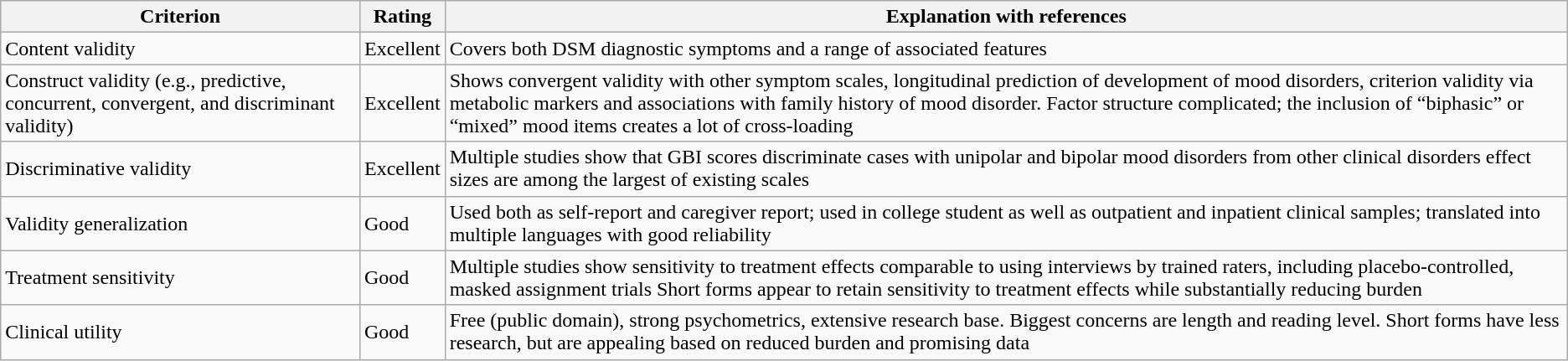<table class="wikitable">
<tr>
<th>Criterion</th>
<th>Rating</th>
<th>Explanation with references</th>
</tr>
<tr>
<td>Content validity</td>
<td>Excellent</td>
<td>Covers both DSM diagnostic symptoms and a range of associated features</td>
</tr>
<tr>
<td>Construct validity (e.g., predictive, concurrent, convergent, and discriminant validity)</td>
<td>Excellent</td>
<td>Shows convergent validity with other symptom scales, longitudinal prediction of development of mood disorders, criterion validity via metabolic markers and associations with family history of mood disorder. Factor structure complicated; the inclusion of “biphasic” or “mixed” mood items creates a lot of cross-loading</td>
</tr>
<tr>
<td>Discriminative validity</td>
<td>Excellent</td>
<td>Multiple studies show that GBI scores discriminate cases with unipolar and bipolar mood disorders from other clinical disorders effect sizes are among the largest of existing scales</td>
</tr>
<tr>
<td>Validity generalization</td>
<td>Good</td>
<td>Used both as self-report and caregiver report; used in college student as well as outpatient and inpatient clinical samples; translated into multiple languages with good reliability</td>
</tr>
<tr>
<td>Treatment sensitivity</td>
<td>Good</td>
<td>Multiple studies show sensitivity to treatment effects comparable to using interviews by trained raters, including placebo-controlled, masked assignment trials Short forms appear to retain sensitivity to treatment effects while substantially reducing burden</td>
</tr>
<tr>
<td>Clinical utility</td>
<td>Good</td>
<td>Free (public domain), strong psychometrics, extensive research base. Biggest concerns are length and reading level. Short forms have less research, but are appealing based on reduced burden and promising data</td>
</tr>
</table>
